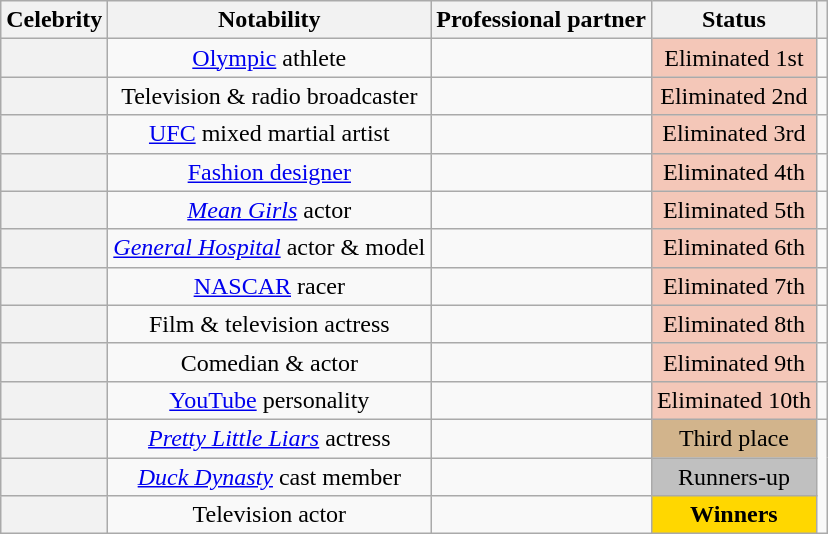<table class="wikitable sortable" style="text-align:center;">
<tr>
<th scope="col">Celebrity</th>
<th scope="col" class="unsortable">Notability</th>
<th scope="col">Professional partner</th>
<th scope="col">Status</th>
<th scope="col" class="unsortable"></th>
</tr>
<tr>
<th scope="row"></th>
<td><a href='#'>Olympic</a> athlete</td>
<td></td>
<td style="background:#f4c7b8;">Eliminated 1st<br></td>
<td></td>
</tr>
<tr>
<th scope="row"></th>
<td>Television & radio broadcaster</td>
<td></td>
<td style="background:#f4c7b8;">Eliminated 2nd<br></td>
<td></td>
</tr>
<tr>
<th scope="row"></th>
<td><a href='#'>UFC</a> mixed martial artist</td>
<td></td>
<td style="background:#f4c7b8;">Eliminated 3rd<br></td>
<td></td>
</tr>
<tr>
<th scope="row"></th>
<td><a href='#'>Fashion designer</a></td>
<td></td>
<td style="background:#f4c7b8;">Eliminated 4th<br></td>
<td></td>
</tr>
<tr>
<th scope="row"></th>
<td><em><a href='#'>Mean Girls</a></em> actor</td>
<td><br><em></em></td>
<td style="background:#f4c7b8;">Eliminated 5th<br></td>
<td></td>
</tr>
<tr>
<th scope="row"></th>
<td><em><a href='#'>General Hospital</a></em> actor & model</td>
<td><br><em></em></td>
<td style="background:#f4c7b8;">Eliminated 6th<br></td>
<td></td>
</tr>
<tr>
<th scope="row"></th>
<td><a href='#'>NASCAR</a> racer</td>
<td><br><em></em></td>
<td style="background:#f4c7b8;">Eliminated 7th<br></td>
<td></td>
</tr>
<tr>
<th scope="row"></th>
<td>Film & television actress</td>
<td><br><em></em></td>
<td style="background:#f4c7b8;">Eliminated 8th<br></td>
<td></td>
</tr>
<tr>
<th scope="row"></th>
<td>Comedian & actor</td>
<td><br><em></em></td>
<td style="background:#f4c7b8;">Eliminated 9th<br></td>
<td></td>
</tr>
<tr>
<th scope="row"></th>
<td><a href='#'>YouTube</a> personality</td>
<td><br><em></em></td>
<td style="background:#f4c7b8;">Eliminated 10th<br></td>
<td></td>
</tr>
<tr>
<th scope="row"></th>
<td><em><a href='#'>Pretty Little Liars</a></em> actress</td>
<td><br><em></em></td>
<td style="background:tan;">Third place<br></td>
<td rowspan="3"></td>
</tr>
<tr>
<th scope="row"></th>
<td><em><a href='#'>Duck Dynasty</a></em> cast member</td>
<td><br><em></em></td>
<td style="background:silver;">Runners-up<br></td>
</tr>
<tr>
<th scope="row"></th>
<td>Television actor</td>
<td><br><em></em></td>
<td style="background:gold;"><strong>Winners</strong><br></td>
</tr>
</table>
